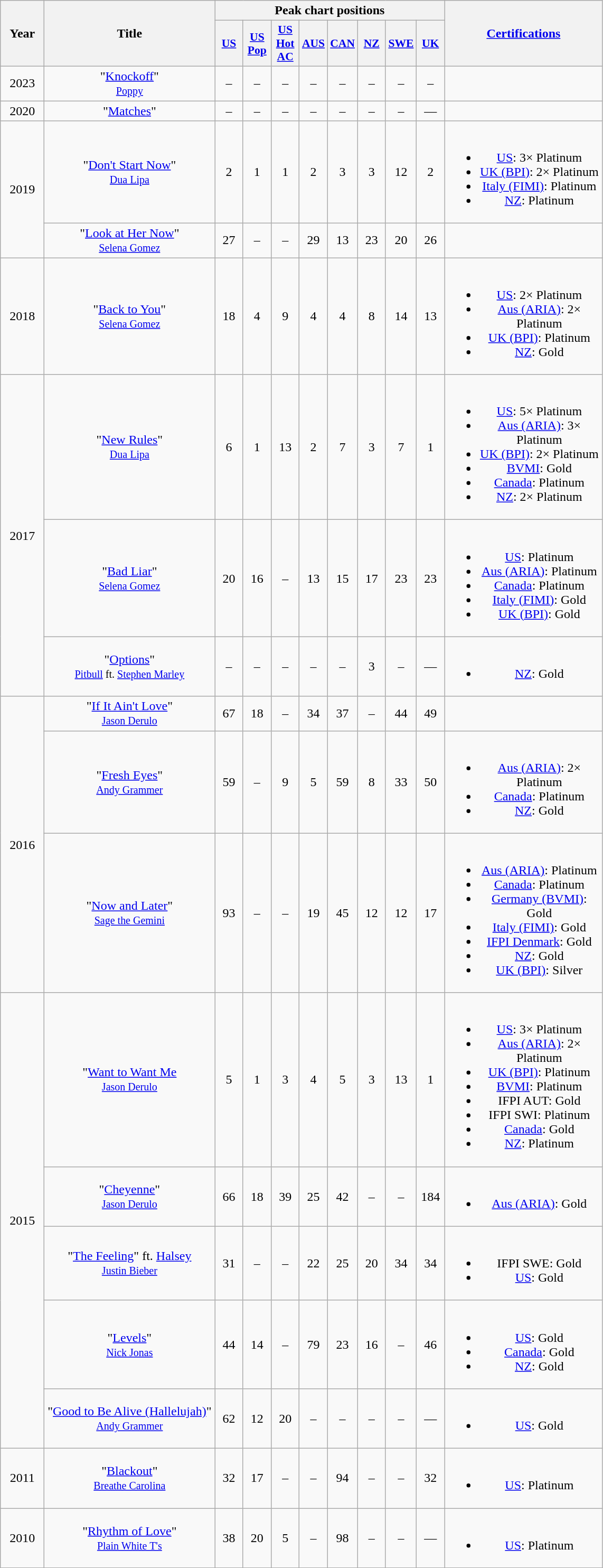<table class="wikitable plainrowheaders" style="text-align:center;">
<tr>
<th scope="col" style="width:3em" rowspan="2">Year</th>
<th scope="col" rowspan="2" style="width:13em;">Title</th>
<th colspan="8" scope="col" style="width:3em;">Peak chart positions</th>
<th scope="col" rowspan="2" style="width:12em;"><a href='#'>Certifications</a></th>
</tr>
<tr>
<th scope="col" style="width:2em;font-size:90%;"><a href='#'>US</a><br></th>
<th scope="col" style="width:2em;font-size:90%;"><a href='#'>US Pop</a><br></th>
<th scope="col" style="width:2em;font-size:90%;"><a href='#'>US Hot AC</a><br></th>
<th scope="col" style="width:2em;font-size:90%;"><a href='#'>AUS</a><br></th>
<th scope="col" style="width:2em;font-size:90%;"><a href='#'>CAN</a><br></th>
<th scope="col" style="width:2em;font-size:90%;"><a href='#'>NZ</a><br></th>
<th scope="col" style="width:2em;font-size:90%;"><a href='#'>SWE</a><br></th>
<th scope="col" style="width:2em;font-size:90%;"><a href='#'>UK</a><br></th>
</tr>
<tr>
<td>2023</td>
<td>"<a href='#'>Knockoff</a>"<br><small><a href='#'>Poppy</a></small></td>
<td>–</td>
<td>–</td>
<td>–</td>
<td>–</td>
<td>–</td>
<td>–</td>
<td>–</td>
<td>–</td>
<td></td>
</tr>
<tr>
<td>2020</td>
<td>"<a href='#'>Matches</a>"<br></td>
<td>–</td>
<td>–</td>
<td>–</td>
<td>–</td>
<td>–</td>
<td>–</td>
<td>–</td>
<td>—</td>
<td></td>
</tr>
<tr>
<td rowspan="2">2019</td>
<td>"<a href='#'>Don't Start Now</a>"<br><small><a href='#'>Dua Lipa</a></small></td>
<td>2</td>
<td>1</td>
<td>1</td>
<td>2</td>
<td>3</td>
<td>3</td>
<td>12</td>
<td>2</td>
<td><br><ul><li><a href='#'>US</a>: 3× Platinum</li><li><a href='#'>UK (BPI)</a>: 2× Platinum</li><li><a href='#'>Italy (FIMI)</a>: Platinum</li><li><a href='#'>NZ</a>: Platinum</li></ul></td>
</tr>
<tr>
<td>"<a href='#'>Look at Her Now</a>"<br><small><a href='#'>Selena Gomez</a></small></td>
<td>27</td>
<td>–</td>
<td>–</td>
<td>29</td>
<td>13</td>
<td>23</td>
<td>20</td>
<td>26</td>
<td></td>
</tr>
<tr>
<td>2018</td>
<td>"<a href='#'>Back to You</a>"<br><small><a href='#'>Selena Gomez</a></small></td>
<td>18</td>
<td>4</td>
<td>9</td>
<td>4</td>
<td>4</td>
<td>8</td>
<td>14</td>
<td>13</td>
<td><br><ul><li><a href='#'>US</a>: 2× Platinum</li><li><a href='#'>Aus (ARIA)</a>: 2× Platinum</li><li><a href='#'>UK (BPI)</a>: Platinum</li><li><a href='#'>NZ</a>: Gold</li></ul></td>
</tr>
<tr>
<td rowspan="3">2017</td>
<td scope="row">"<a href='#'>New Rules</a>"<br><small><a href='#'>Dua Lipa</a></small></td>
<td>6</td>
<td>1</td>
<td>13</td>
<td>2</td>
<td>7</td>
<td>3</td>
<td>7</td>
<td>1</td>
<td><br><ul><li><a href='#'>US</a>: 5× Platinum</li><li><a href='#'>Aus (ARIA)</a>: 3× Platinum</li><li><a href='#'>UK (BPI)</a>: 2× Platinum</li><li><a href='#'>BVMI</a>: Gold</li><li><a href='#'>Canada</a>: Platinum</li><li><a href='#'>NZ</a>: 2× Platinum</li></ul></td>
</tr>
<tr>
<td scope="row">"<a href='#'>Bad Liar</a>"<br><small><a href='#'>Selena Gomez</a></small></td>
<td>20</td>
<td>16</td>
<td>–</td>
<td>13</td>
<td>15</td>
<td>17</td>
<td>23</td>
<td>23</td>
<td><br><ul><li><a href='#'>US</a>: Platinum</li><li><a href='#'>Aus (ARIA)</a>: Platinum</li><li><a href='#'>Canada</a>: Platinum</li><li><a href='#'>Italy (FIMI)</a>: Gold</li><li><a href='#'>UK (BPI)</a>: Gold</li></ul></td>
</tr>
<tr>
<td scope="row">"<a href='#'>Options</a>"<br><small><a href='#'>Pitbull</a> ft. <a href='#'>Stephen Marley</a></small></td>
<td>–</td>
<td>–</td>
<td>–</td>
<td>–</td>
<td>–</td>
<td>3</td>
<td>–</td>
<td>—</td>
<td><br><ul><li><a href='#'>NZ</a>: Gold</li></ul></td>
</tr>
<tr>
<td rowspan="3">2016</td>
<td scope="row">"<a href='#'>If It Ain't Love</a>"<br><small><a href='#'>Jason Derulo</a></small></td>
<td>67</td>
<td>18</td>
<td>–</td>
<td>34</td>
<td>37</td>
<td>–</td>
<td>44</td>
<td>49</td>
<td></td>
</tr>
<tr>
<td scope="row">"<a href='#'>Fresh Eyes</a>"<br><small><a href='#'>Andy Grammer</a></small></td>
<td>59</td>
<td>–</td>
<td>9</td>
<td>5</td>
<td>59</td>
<td>8</td>
<td>33</td>
<td>50</td>
<td><br><ul><li><a href='#'>Aus (ARIA)</a>: 2× Platinum</li><li><a href='#'>Canada</a>: Platinum</li><li><a href='#'>NZ</a>: Gold</li></ul></td>
</tr>
<tr>
<td scope="row">"<a href='#'>Now and Later</a>"<br><small><a href='#'>Sage the Gemini</a></small></td>
<td>93</td>
<td>–</td>
<td>–</td>
<td>19</td>
<td>45</td>
<td>12</td>
<td>12</td>
<td>17</td>
<td><br><ul><li><a href='#'>Aus (ARIA)</a>: Platinum</li><li><a href='#'>Canada</a>: Platinum</li><li><a href='#'>Germany (BVMI)</a>: Gold</li><li><a href='#'>Italy (FIMI)</a>: Gold</li><li><a href='#'>IFPI Denmark</a>: Gold</li><li><a href='#'>NZ</a>: Gold</li><li><a href='#'>UK (BPI)</a>: Silver</li></ul></td>
</tr>
<tr>
<td rowspan="5">2015</td>
<td scope="row">"<a href='#'>Want to Want Me</a><br><small><a href='#'>Jason Derulo</a></small></td>
<td>5</td>
<td>1</td>
<td>3</td>
<td>4</td>
<td>5</td>
<td>3</td>
<td>13</td>
<td>1</td>
<td><br><ul><li><a href='#'>US</a>: 3× Platinum</li><li><a href='#'>Aus (ARIA)</a>: 2× Platinum</li><li><a href='#'>UK (BPI)</a>: Platinum</li><li><a href='#'>BVMI</a>: Platinum</li><li>IFPI AUT: Gold</li><li>IFPI SWI: Platinum</li><li><a href='#'>Canada</a>: Gold</li><li><a href='#'>NZ</a>: Platinum</li></ul></td>
</tr>
<tr>
<td scope="row">"<a href='#'>Cheyenne</a>"<br><small><a href='#'>Jason Derulo</a></small></td>
<td>66</td>
<td>18</td>
<td>39</td>
<td>25</td>
<td>42</td>
<td>–</td>
<td>–</td>
<td>184</td>
<td><br><ul><li><a href='#'>Aus (ARIA)</a>: Gold</li></ul></td>
</tr>
<tr>
<td scope="row">"<a href='#'>The Feeling</a>" ft. <a href='#'>Halsey</a><br><small><a href='#'>Justin Bieber</a></small></td>
<td>31</td>
<td>–</td>
<td>–</td>
<td>22</td>
<td>25</td>
<td>20</td>
<td>34</td>
<td>34</td>
<td><br><ul><li>IFPI SWE: Gold</li><li><a href='#'>US</a>: Gold</li></ul></td>
</tr>
<tr>
<td scope="row">"<a href='#'>Levels</a>"<br><small><a href='#'>Nick Jonas</a></small></td>
<td>44</td>
<td>14</td>
<td>–</td>
<td>79</td>
<td>23</td>
<td>16</td>
<td>–</td>
<td>46</td>
<td><br><ul><li><a href='#'>US</a>: Gold</li><li><a href='#'>Canada</a>: Gold</li><li><a href='#'>NZ</a>: Gold</li></ul></td>
</tr>
<tr>
<td scope="row">"<a href='#'>Good to Be Alive (Hallelujah)</a>"<br><small><a href='#'>Andy Grammer</a></small></td>
<td>62</td>
<td>12</td>
<td>20</td>
<td>–</td>
<td>–</td>
<td>–</td>
<td>–</td>
<td>—</td>
<td><br><ul><li><a href='#'>US</a>: Gold</li></ul></td>
</tr>
<tr>
<td>2011</td>
<td scope="row">"<a href='#'>Blackout</a>"<br><small><a href='#'>Breathe Carolina</a></small></td>
<td>32</td>
<td>17</td>
<td>–</td>
<td>–</td>
<td>94</td>
<td>–</td>
<td>–</td>
<td>32</td>
<td><br><ul><li><a href='#'>US</a>: Platinum</li></ul></td>
</tr>
<tr>
<td>2010</td>
<td scope="row">"<a href='#'>Rhythm of Love</a>"<br><small><a href='#'>Plain White T's</a></small></td>
<td>38</td>
<td>20</td>
<td>5</td>
<td>–</td>
<td>98</td>
<td>–</td>
<td>–</td>
<td>—</td>
<td><br><ul><li><a href='#'>US</a>: Platinum</li></ul></td>
</tr>
<tr>
</tr>
</table>
